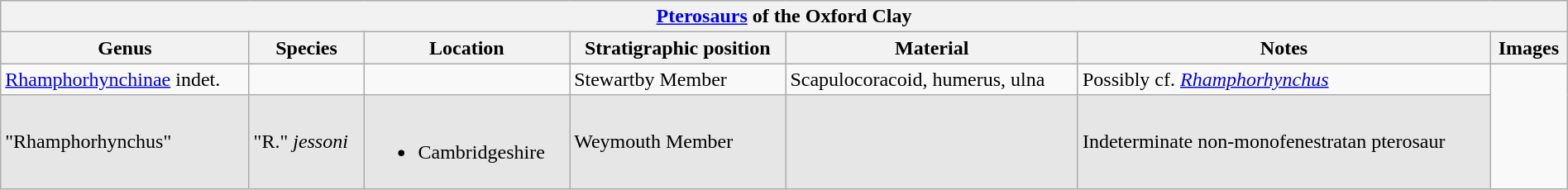<table class="wikitable"  style="margin:auto; width:100%;">
<tr>
<th colspan="7" style="text-align:center;"><strong><a href='#'>Pterosaurs</a> of the Oxford Clay</strong></th>
</tr>
<tr>
<th>Genus</th>
<th>Species</th>
<th>Location</th>
<th>Stratigraphic position</th>
<th>Material</th>
<th>Notes</th>
<th>Images</th>
</tr>
<tr>
<td><a href='#'>Rhamphorhynchinae</a> indet.</td>
<td></td>
<td></td>
<td>Stewartby Member</td>
<td>Scapulocoracoid, humerus, ulna</td>
<td>Possibly cf. <em><a href='#'>Rhamphorhynchus</a></em></td>
</tr>
<tr>
<td style="background:#E6E6E6;">"Rhamphorhynchus"</td>
<td style="background:#E6E6E6;">"R." <em>jessoni</em></td>
<td style="background:#E6E6E6;"><br><ul><li>Cambridgeshire</li></ul></td>
<td style="background:#E6E6E6;">Weymouth Member</td>
<td style="background:#E6E6E6;"></td>
<td style="background:#E6E6E6;">Indeterminate non-monofenestratan pterosaur</td>
</tr>
</table>
